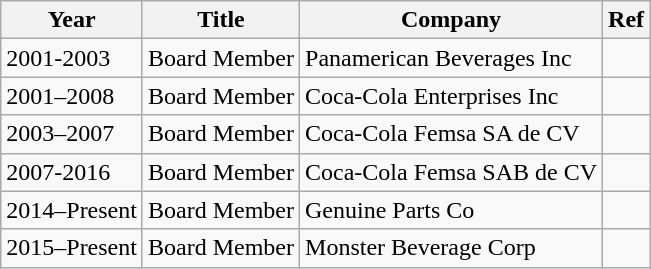<table class="wikitable">
<tr>
<th>Year</th>
<th>Title</th>
<th>Company</th>
<th>Ref</th>
</tr>
<tr>
<td>2001-2003</td>
<td>Board Member</td>
<td>Panamerican Beverages Inc</td>
<td></td>
</tr>
<tr>
<td>2001–2008</td>
<td>Board Member</td>
<td>Coca-Cola Enterprises Inc</td>
<td></td>
</tr>
<tr>
<td>2003–2007</td>
<td>Board Member</td>
<td>Coca-Cola Femsa SA de CV</td>
<td></td>
</tr>
<tr>
<td>2007-2016</td>
<td>Board Member</td>
<td>Coca-Cola Femsa SAB de CV</td>
<td></td>
</tr>
<tr>
<td>2014–Present</td>
<td>Board Member</td>
<td>Genuine Parts Co</td>
<td></td>
</tr>
<tr>
<td>2015–Present</td>
<td>Board Member</td>
<td>Monster Beverage Corp</td>
<td></td>
</tr>
</table>
